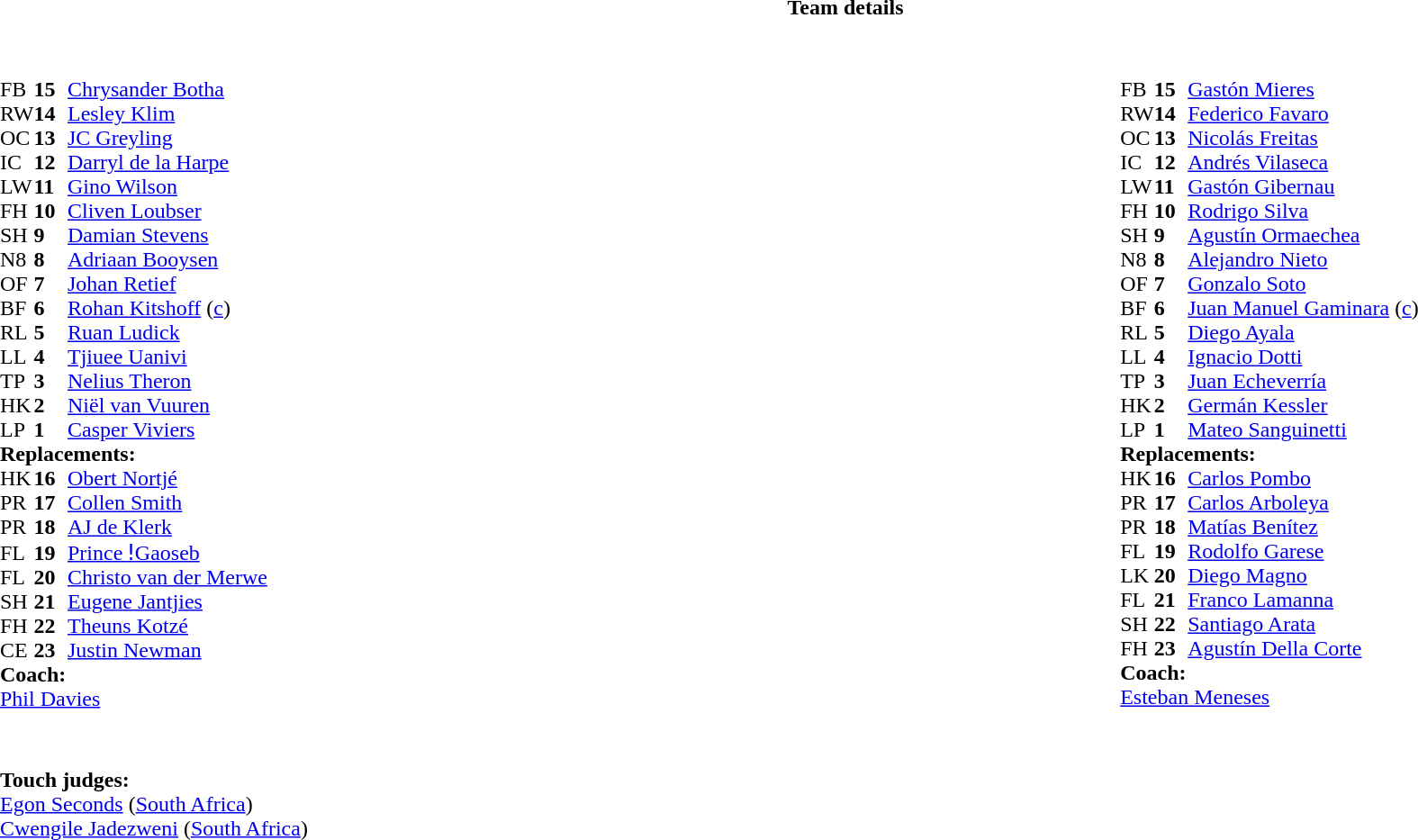<table border="0" style="width:100%" class="collapsible collapsed">
<tr>
<th>Team details</th>
</tr>
<tr>
<td><br><table style="width:100%">
<tr>
<td style="vertical-align:top;width:50%"><br><table style="font-size:100%" cellspacing="0" cellpadding="0">
<tr>
<th width="25"></th>
<th width="25"></th>
</tr>
<tr>
<td>FB</td>
<td><strong>15</strong></td>
<td><a href='#'>Chrysander Botha</a></td>
<td></td>
<td></td>
</tr>
<tr>
<td>RW</td>
<td><strong>14</strong></td>
<td><a href='#'>Lesley Klim</a></td>
</tr>
<tr>
<td>OC</td>
<td><strong>13</strong></td>
<td><a href='#'>JC Greyling</a></td>
</tr>
<tr>
<td>IC</td>
<td><strong>12</strong></td>
<td><a href='#'>Darryl de la Harpe</a></td>
</tr>
<tr>
<td>LW</td>
<td><strong>11</strong></td>
<td><a href='#'>Gino Wilson</a></td>
</tr>
<tr>
<td>FH</td>
<td><strong>10</strong></td>
<td><a href='#'>Cliven Loubser</a></td>
</tr>
<tr>
<td>SH</td>
<td><strong>9</strong></td>
<td><a href='#'>Damian Stevens</a></td>
<td></td>
<td></td>
</tr>
<tr>
<td>N8</td>
<td><strong>8</strong></td>
<td><a href='#'>Adriaan Booysen</a></td>
<td></td>
<td></td>
</tr>
<tr>
<td>OF</td>
<td><strong>7</strong></td>
<td><a href='#'>Johan Retief</a></td>
</tr>
<tr>
<td>BF</td>
<td><strong>6</strong></td>
<td><a href='#'>Rohan Kitshoff</a> (<a href='#'>c</a>)</td>
</tr>
<tr>
<td>RL</td>
<td><strong>5</strong></td>
<td><a href='#'>Ruan Ludick</a></td>
</tr>
<tr>
<td>LL</td>
<td><strong>4</strong></td>
<td><a href='#'>Tjiuee Uanivi</a></td>
</tr>
<tr>
<td>TP</td>
<td><strong>3</strong></td>
<td><a href='#'>Nelius Theron</a></td>
<td></td>
<td></td>
</tr>
<tr>
<td>HK</td>
<td><strong>2</strong></td>
<td><a href='#'>Niël van Vuuren</a></td>
<td></td>
<td></td>
</tr>
<tr>
<td>LP</td>
<td><strong>1</strong></td>
<td><a href='#'>Casper Viviers</a></td>
<td></td>
<td></td>
</tr>
<tr>
<td colspan=3><strong>Replacements:</strong></td>
</tr>
<tr>
<td>HK</td>
<td><strong>16</strong></td>
<td><a href='#'>Obert Nortjé</a></td>
<td></td>
<td></td>
</tr>
<tr>
<td>PR</td>
<td><strong>17</strong></td>
<td><a href='#'>Collen Smith</a></td>
<td></td>
<td></td>
</tr>
<tr>
<td>PR</td>
<td><strong>18</strong></td>
<td><a href='#'>AJ de Klerk</a></td>
<td></td>
<td></td>
</tr>
<tr>
<td>FL</td>
<td><strong>19</strong></td>
<td><a href='#'>Prince ǃGaoseb</a></td>
</tr>
<tr>
<td>FL</td>
<td><strong>20</strong></td>
<td><a href='#'>Christo van der Merwe</a></td>
<td></td>
<td></td>
</tr>
<tr>
<td>SH</td>
<td><strong>21</strong></td>
<td><a href='#'>Eugene Jantjies</a></td>
<td></td>
<td></td>
</tr>
<tr>
<td>FH</td>
<td><strong>22</strong></td>
<td><a href='#'>Theuns Kotzé</a></td>
<td></td>
<td></td>
</tr>
<tr>
<td>CE</td>
<td><strong>23</strong></td>
<td><a href='#'>Justin Newman</a></td>
</tr>
<tr>
<td colspan=3><strong>Coach:</strong></td>
</tr>
<tr>
<td colspan="4"> <a href='#'>Phil Davies</a></td>
</tr>
</table>
</td>
<td style="vertical-align:top;width:50%"><br><table cellspacing="0" cellpadding="0" style="font-size:100%;margin:auto">
<tr>
<th width="25"></th>
<th width="25"></th>
</tr>
<tr>
<td>FB</td>
<td><strong>15</strong></td>
<td><a href='#'>Gastón Mieres</a></td>
</tr>
<tr>
<td>RW</td>
<td><strong>14</strong></td>
<td><a href='#'>Federico Favaro</a></td>
</tr>
<tr>
<td>OC</td>
<td><strong>13</strong></td>
<td><a href='#'>Nicolás Freitas</a></td>
</tr>
<tr>
<td>IC</td>
<td><strong>12</strong></td>
<td><a href='#'>Andrés Vilaseca</a></td>
</tr>
<tr>
<td>LW</td>
<td><strong>11</strong></td>
<td><a href='#'>Gastón Gibernau</a></td>
<td></td>
<td></td>
</tr>
<tr>
<td>FH</td>
<td><strong>10</strong></td>
<td><a href='#'>Rodrigo Silva</a></td>
</tr>
<tr>
<td>SH</td>
<td><strong>9</strong></td>
<td><a href='#'>Agustín Ormaechea</a></td>
<td></td>
<td></td>
</tr>
<tr>
<td>N8</td>
<td><strong>8</strong></td>
<td><a href='#'>Alejandro Nieto</a></td>
</tr>
<tr>
<td>OF</td>
<td><strong>7</strong></td>
<td><a href='#'>Gonzalo Soto</a></td>
<td></td>
<td></td>
</tr>
<tr>
<td>BF</td>
<td><strong>6</strong></td>
<td><a href='#'>Juan Manuel Gaminara</a> (<a href='#'>c</a>)</td>
</tr>
<tr>
<td>RL</td>
<td><strong>5</strong></td>
<td><a href='#'>Diego Ayala</a></td>
<td></td>
<td></td>
</tr>
<tr>
<td>LL</td>
<td><strong>4</strong></td>
<td><a href='#'>Ignacio Dotti</a></td>
<td></td>
<td></td>
</tr>
<tr>
<td>TP</td>
<td><strong>3</strong></td>
<td><a href='#'>Juan Echeverría</a></td>
<td></td>
<td></td>
</tr>
<tr>
<td>HK</td>
<td><strong>2</strong></td>
<td><a href='#'>Germán Kessler</a></td>
<td></td>
<td></td>
</tr>
<tr>
<td>LP</td>
<td><strong>1</strong></td>
<td><a href='#'>Mateo Sanguinetti</a></td>
<td></td>
<td></td>
</tr>
<tr>
<td colspan=3><strong>Replacements:</strong></td>
</tr>
<tr>
<td>HK</td>
<td><strong>16</strong></td>
<td><a href='#'>Carlos Pombo</a></td>
<td></td>
<td></td>
</tr>
<tr>
<td>PR</td>
<td><strong>17</strong></td>
<td><a href='#'>Carlos Arboleya</a></td>
<td></td>
<td></td>
</tr>
<tr>
<td>PR</td>
<td><strong>18</strong></td>
<td><a href='#'>Matías Benítez</a></td>
<td></td>
<td></td>
</tr>
<tr>
<td>FL</td>
<td><strong>19</strong></td>
<td><a href='#'>Rodolfo Garese</a></td>
<td></td>
<td></td>
</tr>
<tr>
<td>LK</td>
<td><strong>20</strong></td>
<td><a href='#'>Diego Magno</a></td>
<td></td>
<td></td>
</tr>
<tr>
<td>FL</td>
<td><strong>21</strong></td>
<td><a href='#'>Franco Lamanna</a></td>
<td></td>
<td></td>
</tr>
<tr>
<td>SH</td>
<td><strong>22</strong></td>
<td><a href='#'>Santiago Arata</a></td>
<td></td>
<td></td>
</tr>
<tr>
<td>FH</td>
<td><strong>23</strong></td>
<td><a href='#'>Agustín Della Corte</a></td>
<td></td>
<td></td>
</tr>
<tr>
<td colspan=3><strong>Coach:</strong></td>
</tr>
<tr>
<td colspan="4"> <a href='#'>Esteban Meneses</a></td>
</tr>
</table>
</td>
</tr>
</table>
<table style="width:100%;font-size:100%">
<tr>
<td><br><br><strong>Touch judges:</strong>
<br><a href='#'>Egon Seconds</a> (<a href='#'>South Africa</a>)
<br><a href='#'>Cwengile Jadezweni</a> (<a href='#'>South Africa</a>)</td>
</tr>
</table>
</td>
</tr>
</table>
